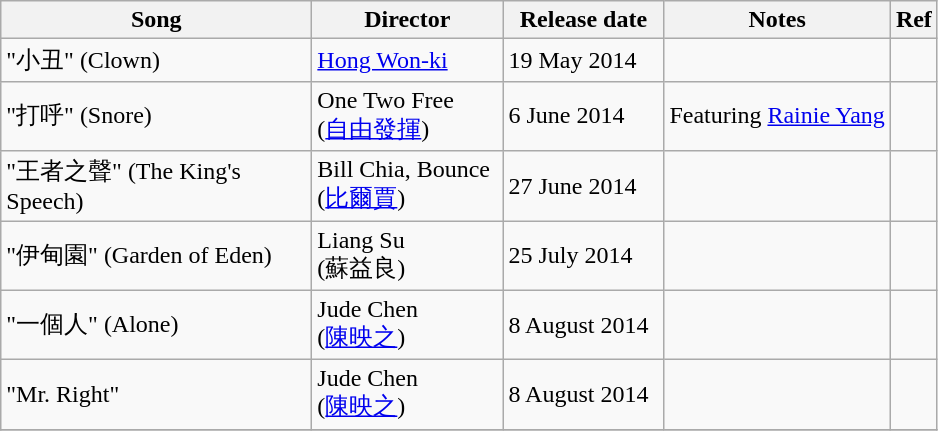<table class="wikitable">
<tr>
<th width="200px">Song</th>
<th width="120px">Director</th>
<th width="100px">Release date</th>
<th>Notes</th>
<th>Ref</th>
</tr>
<tr>
<td>"小丑" (Clown)</td>
<td><a href='#'>Hong Won-ki</a></td>
<td>19 May 2014</td>
<td></td>
<td></td>
</tr>
<tr>
<td>"打呼" (Snore)</td>
<td>One Two Free<br>(<a href='#'>自由發揮</a>)</td>
<td>6 June 2014</td>
<td>Featuring <a href='#'>Rainie Yang</a></td>
<td></td>
</tr>
<tr>
<td>"王者之聲" (The King's Speech)</td>
<td>Bill Chia, Bounce<br>(<a href='#'>比爾賈</a>)</td>
<td>27 June 2014</td>
<td></td>
<td></td>
</tr>
<tr>
<td>"伊甸園" (Garden of Eden)</td>
<td>Liang Su<br>(蘇益良)</td>
<td>25 July 2014</td>
<td></td>
<td></td>
</tr>
<tr>
<td>"一個人" (Alone)</td>
<td>Jude Chen<br>(<a href='#'>陳映之</a>)</td>
<td>8 August 2014</td>
<td></td>
<td></td>
</tr>
<tr>
<td>"Mr. Right"</td>
<td>Jude Chen<br>(<a href='#'>陳映之</a>)</td>
<td>8 August 2014</td>
<td></td>
<td></td>
</tr>
<tr>
</tr>
</table>
